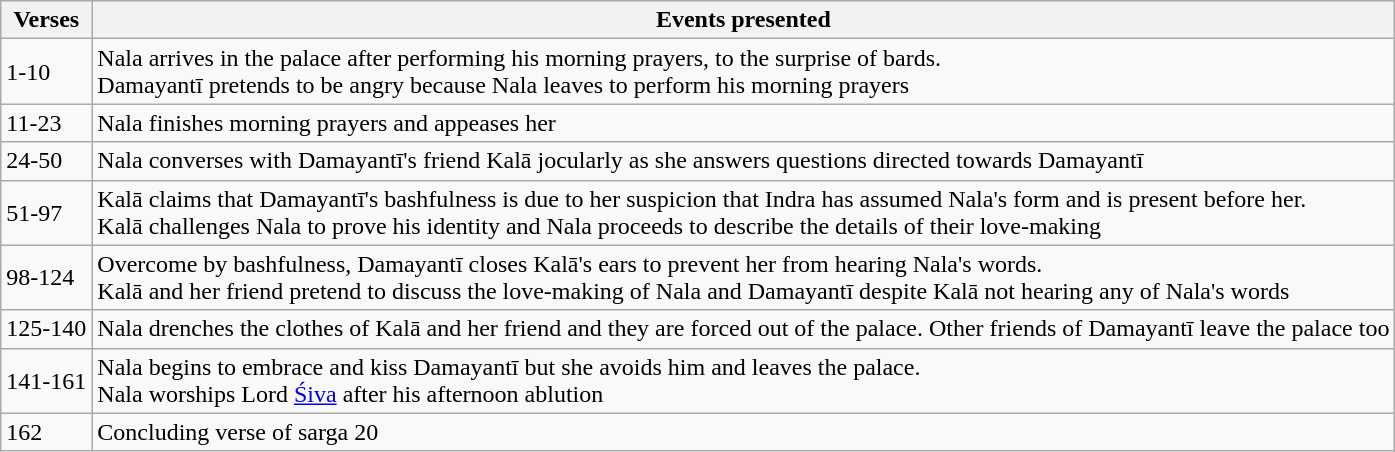<table class="wikitable">
<tr>
<th>Verses</th>
<th>Events presented</th>
</tr>
<tr>
<td>1-10</td>
<td>Nala arrives in the palace after performing his morning prayers, to the surprise of bards. <br> Damayantī pretends to be angry because Nala leaves to perform his morning prayers</td>
</tr>
<tr>
<td>11-23</td>
<td>Nala finishes morning prayers and appeases her</td>
</tr>
<tr>
<td>24-50</td>
<td>Nala converses with Damayantī's friend Kalā jocularly as she answers questions directed towards Damayantī</td>
</tr>
<tr>
<td>51-97</td>
<td>Kalā claims that Damayantī's bashfulness is due to her suspicion that Indra has assumed Nala's form and is present before her. <br> Kalā challenges Nala to prove his identity and Nala proceeds to describe the details of their love-making</td>
</tr>
<tr>
<td>98-124</td>
<td>Overcome by bashfulness, Damayantī closes Kalā's ears to prevent her from hearing Nala's words. <br> Kalā and her friend pretend to discuss the love-making of Nala and Damayantī despite Kalā not hearing any of Nala's words</td>
</tr>
<tr>
<td>125-140</td>
<td>Nala drenches the clothes of Kalā and her friend and they are forced out of the palace. Other friends of Damayantī leave the palace too</td>
</tr>
<tr>
<td>141-161</td>
<td>Nala begins to embrace and kiss Damayantī but she avoids him and leaves the palace. <br>Nala worships Lord <a href='#'>Śiva</a> after his afternoon ablution</td>
</tr>
<tr>
<td>162</td>
<td>Concluding verse of sarga 20</td>
</tr>
</table>
